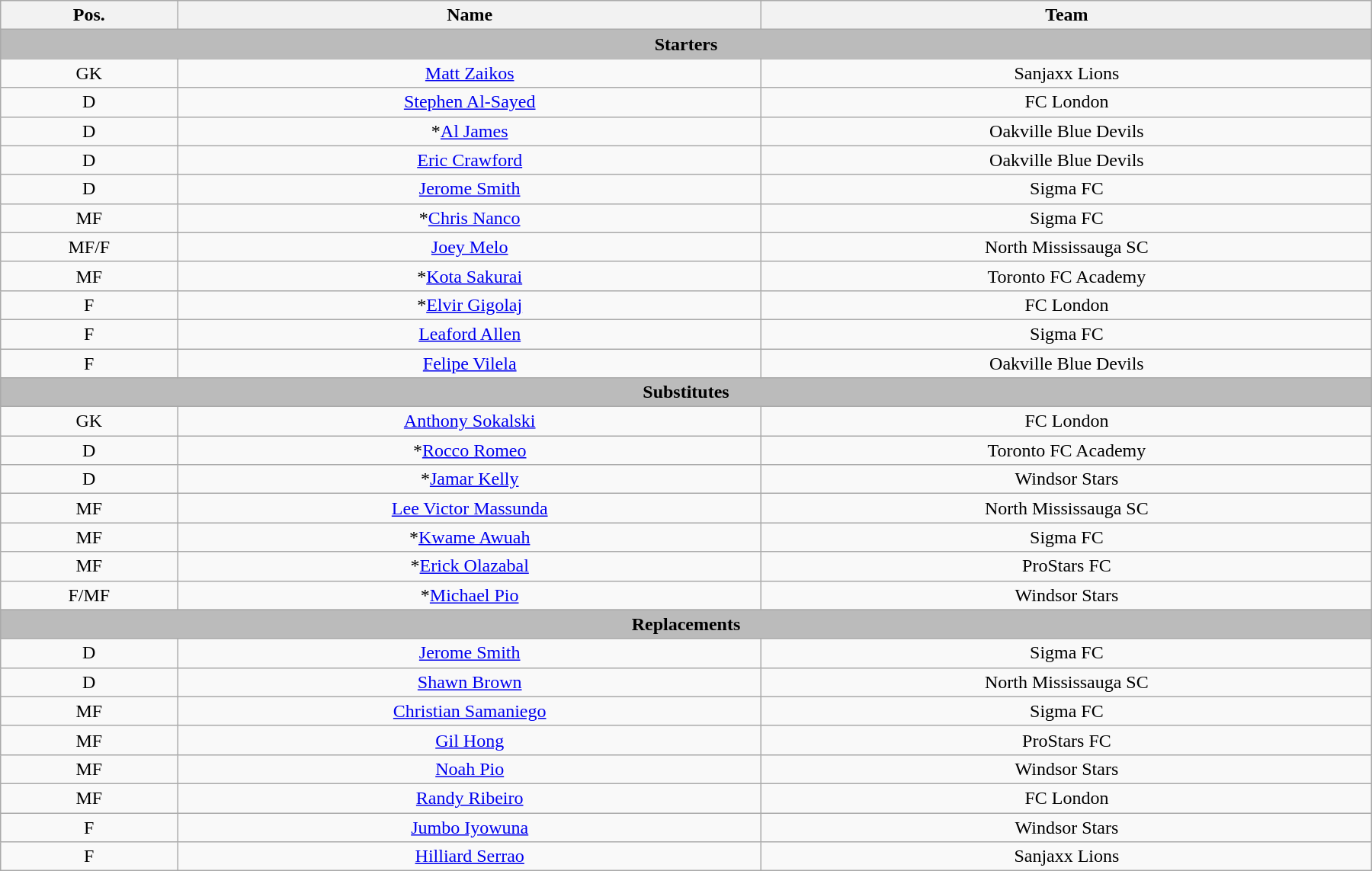<table class="wikitable mw-collapsible mw-collapsed" style="text-align: center; width: 95%; margin-left: auto; margin-right: auto">
<tr>
<th>Pos.</th>
<th>Name</th>
<th>Team</th>
</tr>
<tr>
<td colspan=3 style="background: #BBBBBB;"><strong>Starters</strong></td>
</tr>
<tr>
<td>GK</td>
<td><a href='#'>Matt Zaikos</a></td>
<td>Sanjaxx Lions</td>
</tr>
<tr>
<td>D</td>
<td><a href='#'>Stephen Al-Sayed</a></td>
<td>FC London</td>
</tr>
<tr>
<td>D</td>
<td>*<a href='#'>Al James</a></td>
<td>Oakville Blue Devils</td>
</tr>
<tr>
<td>D</td>
<td><a href='#'>Eric Crawford</a></td>
<td>Oakville Blue Devils</td>
</tr>
<tr>
<td>D</td>
<td><a href='#'>Jerome Smith</a></td>
<td>Sigma FC</td>
</tr>
<tr>
<td>MF</td>
<td>*<a href='#'>Chris Nanco</a></td>
<td>Sigma FC</td>
</tr>
<tr>
<td>MF/F</td>
<td><a href='#'>Joey Melo</a></td>
<td>North Mississauga SC</td>
</tr>
<tr>
<td>MF</td>
<td>*<a href='#'>Kota Sakurai</a></td>
<td>Toronto FC Academy</td>
</tr>
<tr>
<td>F</td>
<td>*<a href='#'>Elvir Gigolaj</a></td>
<td>FC London</td>
</tr>
<tr>
<td>F</td>
<td><a href='#'>Leaford Allen</a></td>
<td>Sigma FC</td>
</tr>
<tr>
<td>F</td>
<td><a href='#'>Felipe Vilela</a></td>
<td>Oakville Blue Devils</td>
</tr>
<tr>
<td colspan=3 style="background: #BBBBBB;"><strong>Substitutes</strong></td>
</tr>
<tr>
<td>GK</td>
<td><a href='#'>Anthony Sokalski</a></td>
<td>FC London</td>
</tr>
<tr>
<td>D</td>
<td>*<a href='#'>Rocco Romeo</a></td>
<td>Toronto FC Academy</td>
</tr>
<tr>
<td>D</td>
<td>*<a href='#'>Jamar Kelly</a></td>
<td>Windsor Stars</td>
</tr>
<tr>
<td>MF</td>
<td><a href='#'>Lee Victor Massunda</a></td>
<td>North Mississauga SC</td>
</tr>
<tr>
<td>MF</td>
<td>*<a href='#'>Kwame Awuah</a></td>
<td>Sigma FC</td>
</tr>
<tr>
<td>MF</td>
<td>*<a href='#'>Erick Olazabal</a></td>
<td>ProStars FC</td>
</tr>
<tr>
<td>F/MF</td>
<td>*<a href='#'>Michael Pio</a></td>
<td>Windsor Stars</td>
</tr>
<tr>
<td colspan=3 style="background: #BBBBBB;"><strong>Replacements</strong></td>
</tr>
<tr>
<td>D</td>
<td><a href='#'>Jerome Smith</a></td>
<td>Sigma FC</td>
</tr>
<tr>
<td>D</td>
<td><a href='#'>Shawn Brown</a></td>
<td>North Mississauga SC</td>
</tr>
<tr>
<td>MF</td>
<td><a href='#'>Christian Samaniego</a></td>
<td>Sigma FC</td>
</tr>
<tr>
<td>MF</td>
<td><a href='#'>Gil Hong</a></td>
<td>ProStars FC</td>
</tr>
<tr>
<td>MF</td>
<td><a href='#'>Noah Pio</a></td>
<td>Windsor Stars</td>
</tr>
<tr>
<td>MF</td>
<td><a href='#'>Randy Ribeiro</a></td>
<td>FC London</td>
</tr>
<tr>
<td>F</td>
<td><a href='#'>Jumbo Iyowuna</a></td>
<td>Windsor Stars</td>
</tr>
<tr>
<td>F</td>
<td><a href='#'>Hilliard Serrao</a></td>
<td>Sanjaxx Lions</td>
</tr>
</table>
